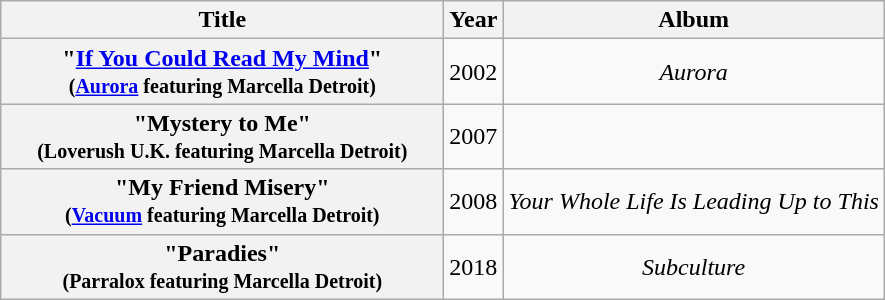<table class="wikitable plainrowheaders" style="text-align:center;" border="1">
<tr>
<th scope="col" style="width:18em;">Title</th>
<th scope="col">Year</th>
<th scope="col">Album</th>
</tr>
<tr>
<th scope="row">"<a href='#'>If You Could Read My Mind</a>"<br><small>(<a href='#'>Aurora</a> featuring Marcella Detroit)</small></th>
<td>2002</td>
<td><em>Aurora</em></td>
</tr>
<tr>
<th scope="row">"Mystery to Me"<br><small>(Loverush U.K. featuring Marcella Detroit)</small></th>
<td>2007</td>
<td></td>
</tr>
<tr>
<th scope="row">"My Friend Misery"<br><small>(<a href='#'>Vacuum</a> featuring Marcella Detroit)</small></th>
<td>2008</td>
<td><em>Your Whole Life Is Leading Up to This</em></td>
</tr>
<tr>
<th scope="row">"Paradies"<br><small>(Parralox featuring Marcella Detroit)</small></th>
<td>2018</td>
<td><em>Subculture</em></td>
</tr>
</table>
